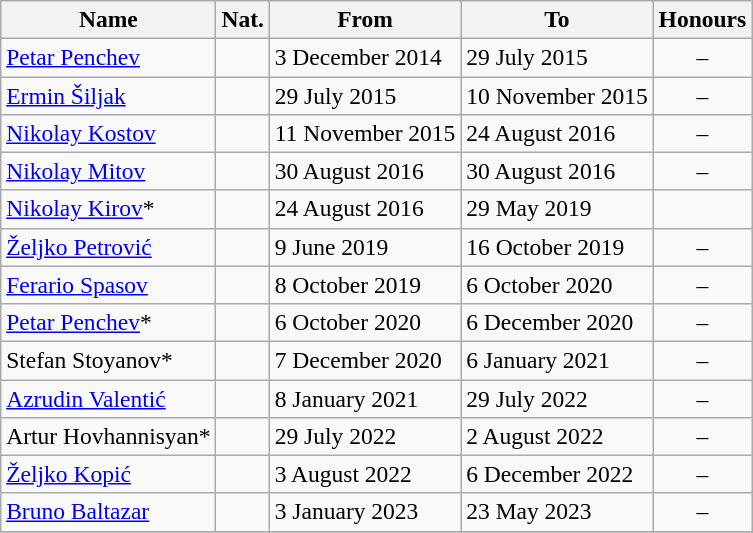<table class="wikitable" style="font-size:98%;">
<tr>
<th>Name</th>
<th>Nat.</th>
<th>From</th>
<th>To</th>
<th>Honours</th>
</tr>
<tr>
<td><a href='#'>Petar Penchev</a></td>
<td></td>
<td>3 December 2014</td>
<td>29 July 2015</td>
<td style="text-align:center">–</td>
</tr>
<tr>
<td><a href='#'>Ermin Šiljak</a></td>
<td></td>
<td>29 July 2015</td>
<td>10 November 2015</td>
<td style="text-align:center">–</td>
</tr>
<tr>
<td><a href='#'>Nikolay Kostov</a></td>
<td></td>
<td>11 November 2015</td>
<td>24 August 2016</td>
<td style="text-align:center">–</td>
</tr>
<tr>
<td><a href='#'>Nikolay Mitov</a></td>
<td></td>
<td>30 August 2016</td>
<td>30 August 2016</td>
<td style="text-align:center">–</td>
</tr>
<tr>
<td><a href='#'>Nikolay Kirov</a>*</td>
<td></td>
<td>24 August 2016</td>
<td>29 May 2019</td>
<td style="text-align:center"><br></td>
</tr>
<tr>
<td><a href='#'>Željko Petrović</a></td>
<td></td>
<td>9 June 2019</td>
<td>16 October 2019</td>
<td style="text-align:center">–</td>
</tr>
<tr>
<td><a href='#'>Ferario Spasov</a></td>
<td></td>
<td>8 October 2019</td>
<td>6 October 2020</td>
<td style="text-align:center">–</td>
</tr>
<tr>
<td><a href='#'>Petar Penchev</a>*</td>
<td></td>
<td>6 October 2020</td>
<td>6 December 2020</td>
<td style="text-align:center">–</td>
</tr>
<tr>
<td>Stefan Stoyanov*</td>
<td></td>
<td>7 December 2020</td>
<td>6 January 2021</td>
<td style="text-align:center">–</td>
</tr>
<tr>
<td><a href='#'>Azrudin Valentić</a></td>
<td></td>
<td>8 January 2021</td>
<td>29 July 2022</td>
<td style="text-align:center">–</td>
</tr>
<tr>
<td>Artur Hovhannisyan*</td>
<td></td>
<td>29 July 2022</td>
<td>2 August 2022</td>
<td style="text-align:center">–</td>
</tr>
<tr>
<td><a href='#'>Željko Kopić</a></td>
<td></td>
<td>3 August 2022</td>
<td>6 December 2022</td>
<td style="text-align:center">–</td>
</tr>
<tr>
<td><a href='#'>Bruno Baltazar</a></td>
<td></td>
<td>3 January 2023</td>
<td>23 May 2023</td>
<td style="text-align:center">–</td>
</tr>
<tr>
</tr>
</table>
